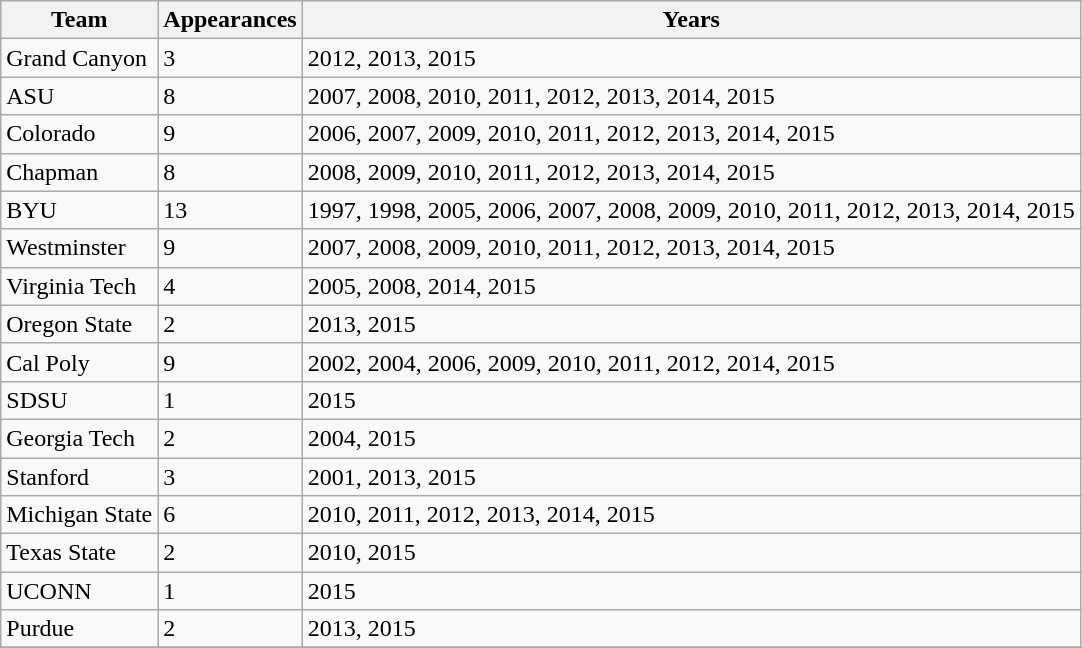<table class="wikitable sortable">
<tr>
<th>Team</th>
<th>Appearances</th>
<th>Years</th>
</tr>
<tr>
<td>Grand Canyon</td>
<td>3</td>
<td>2012, 2013, 2015</td>
</tr>
<tr>
<td>ASU</td>
<td>8</td>
<td>2007, 2008, 2010, 2011, 2012, 2013, 2014, 2015</td>
</tr>
<tr>
<td>Colorado</td>
<td>9</td>
<td>2006, 2007, 2009, 2010, 2011, 2012, 2013, 2014, 2015</td>
</tr>
<tr>
<td>Chapman</td>
<td>8</td>
<td>2008, 2009, 2010, 2011, 2012, 2013, 2014, 2015</td>
</tr>
<tr>
<td>BYU</td>
<td>13</td>
<td>1997, 1998, 2005, 2006, 2007, 2008, 2009, 2010, 2011, 2012, 2013, 2014, 2015</td>
</tr>
<tr>
<td>Westminster</td>
<td>9</td>
<td>2007, 2008, 2009, 2010, 2011, 2012, 2013, 2014, 2015</td>
</tr>
<tr>
<td>Virginia Tech</td>
<td>4</td>
<td>2005, 2008, 2014, 2015</td>
</tr>
<tr>
<td>Oregon State</td>
<td>2</td>
<td>2013, 2015</td>
</tr>
<tr>
<td>Cal Poly</td>
<td>9</td>
<td>2002, 2004, 2006, 2009, 2010, 2011, 2012, 2014, 2015</td>
</tr>
<tr>
<td>SDSU</td>
<td>1</td>
<td>2015</td>
</tr>
<tr>
<td>Georgia Tech</td>
<td>2</td>
<td>2004, 2015</td>
</tr>
<tr>
<td>Stanford</td>
<td>3</td>
<td>2001, 2013, 2015</td>
</tr>
<tr>
<td>Michigan State</td>
<td>6</td>
<td>2010, 2011, 2012, 2013, 2014, 2015</td>
</tr>
<tr>
<td>Texas State</td>
<td>2</td>
<td>2010, 2015</td>
</tr>
<tr>
<td>UCONN</td>
<td>1</td>
<td>2015</td>
</tr>
<tr>
<td>Purdue</td>
<td>2</td>
<td>2013, 2015</td>
</tr>
<tr>
</tr>
</table>
